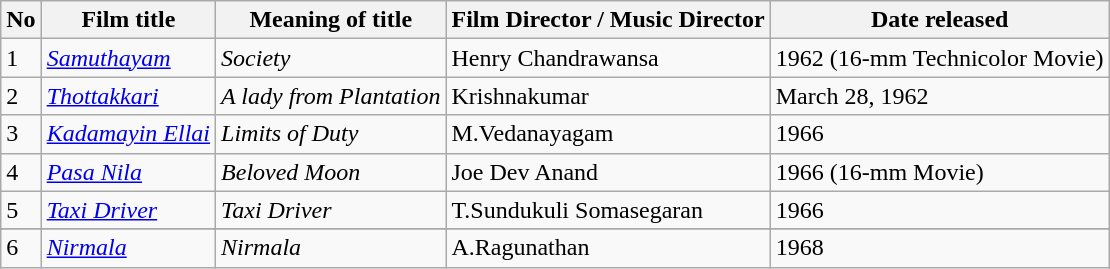<table class="wikitable">
<tr>
<th>No</th>
<th>Film title</th>
<th>Meaning of title</th>
<th>Film Director / Music Director</th>
<th>Date released</th>
</tr>
<tr>
<td>1</td>
<td><em><a href='#'>Samuthayam</a></em></td>
<td><em>Society</em></td>
<td>Henry Chandrawansa</td>
<td>1962 (16-mm Technicolor Movie)</td>
</tr>
<tr>
<td>2</td>
<td><em><a href='#'>Thottakkari</a></em></td>
<td><em>A lady from Plantation</em></td>
<td>Krishnakumar</td>
<td>March 28, 1962</td>
</tr>
<tr>
<td>3</td>
<td><em><a href='#'>Kadamayin Ellai</a></em></td>
<td><em>Limits of Duty</em></td>
<td>M.Vedanayagam</td>
<td>1966</td>
</tr>
<tr>
<td>4</td>
<td><em><a href='#'>Pasa Nila</a></em></td>
<td><em>Beloved Moon</em></td>
<td>Joe Dev Anand</td>
<td>1966 (16-mm Movie)</td>
</tr>
<tr>
<td>5</td>
<td><em><a href='#'>Taxi Driver</a></em></td>
<td><em>Taxi Driver</em></td>
<td>T.Sundukuli Somasegaran</td>
<td>1966</td>
</tr>
<tr>
</tr>
<tr>
<td>6</td>
<td><a href='#'><em>Nirmala</em></a></td>
<td><em>Nirmala</em></td>
<td>A.Ragunathan</td>
<td>1968</td>
</tr>
</table>
